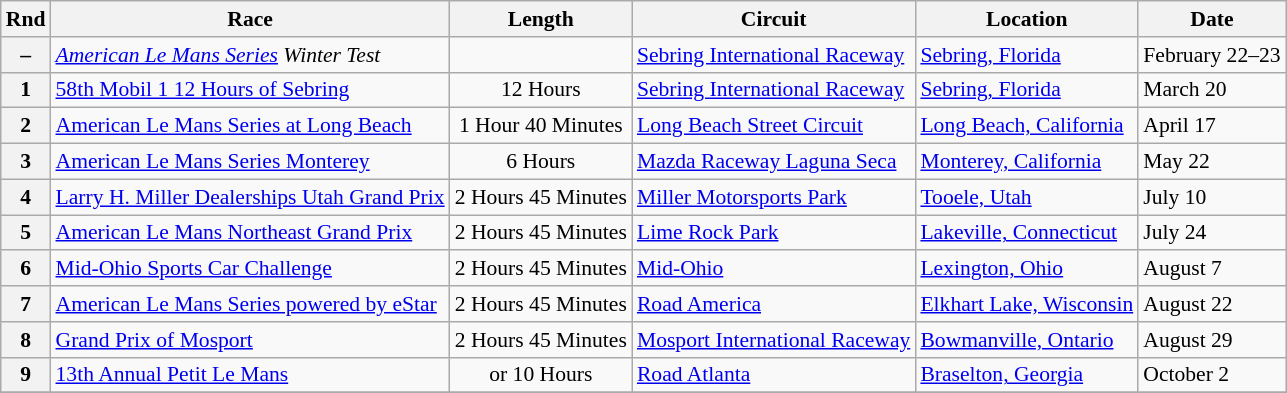<table class="wikitable" style="font-size: 90%;">
<tr>
<th>Rnd</th>
<th>Race</th>
<th>Length</th>
<th>Circuit</th>
<th>Location</th>
<th>Date</th>
</tr>
<tr>
<th>–</th>
<td><em><a href='#'>American Le Mans Series</a> Winter Test</em></td>
<td></td>
<td><a href='#'>Sebring International Raceway</a></td>
<td><a href='#'>Sebring, Florida</a></td>
<td>February 22–23</td>
</tr>
<tr>
<th>1</th>
<td><a href='#'>58th Mobil 1 12 Hours of Sebring</a></td>
<td align="center">12 Hours</td>
<td><a href='#'>Sebring International Raceway</a></td>
<td><a href='#'>Sebring, Florida</a></td>
<td>March 20</td>
</tr>
<tr>
<th>2</th>
<td><a href='#'>American Le Mans Series at Long Beach</a></td>
<td align="center">1 Hour 40 Minutes</td>
<td><a href='#'>Long Beach Street Circuit</a></td>
<td><a href='#'>Long Beach, California</a></td>
<td>April 17</td>
</tr>
<tr>
<th>3</th>
<td><a href='#'>American Le Mans Series Monterey</a></td>
<td align="center">6 Hours</td>
<td><a href='#'>Mazda Raceway Laguna Seca</a></td>
<td><a href='#'>Monterey, California</a></td>
<td>May 22</td>
</tr>
<tr>
<th>4</th>
<td><a href='#'>Larry H. Miller Dealerships Utah Grand Prix</a></td>
<td align="center">2 Hours 45 Minutes</td>
<td><a href='#'>Miller Motorsports Park</a></td>
<td><a href='#'>Tooele, Utah</a></td>
<td>July 10</td>
</tr>
<tr>
<th>5</th>
<td><a href='#'>American Le Mans Northeast Grand Prix</a></td>
<td align="center">2 Hours 45 Minutes</td>
<td><a href='#'>Lime Rock Park</a></td>
<td><a href='#'>Lakeville, Connecticut</a></td>
<td>July 24</td>
</tr>
<tr>
<th>6</th>
<td><a href='#'>Mid-Ohio Sports Car Challenge</a></td>
<td align="center">2 Hours 45 Minutes</td>
<td><a href='#'>Mid-Ohio</a></td>
<td><a href='#'>Lexington, Ohio</a></td>
<td>August 7</td>
</tr>
<tr>
<th>7</th>
<td><a href='#'>American Le Mans Series powered by eStar</a></td>
<td align="center">2 Hours 45 Minutes</td>
<td><a href='#'>Road America</a></td>
<td><a href='#'>Elkhart Lake, Wisconsin</a></td>
<td>August 22</td>
</tr>
<tr>
<th>8</th>
<td><a href='#'>Grand Prix of Mosport</a></td>
<td align="center">2 Hours 45 Minutes</td>
<td><a href='#'>Mosport International Raceway</a></td>
<td><a href='#'>Bowmanville, Ontario</a></td>
<td>August 29</td>
</tr>
<tr>
<th>9</th>
<td><a href='#'>13th Annual Petit Le Mans</a></td>
<td align="center"> or 10 Hours</td>
<td><a href='#'>Road Atlanta</a></td>
<td><a href='#'>Braselton, Georgia</a></td>
<td>October 2</td>
</tr>
<tr>
</tr>
</table>
